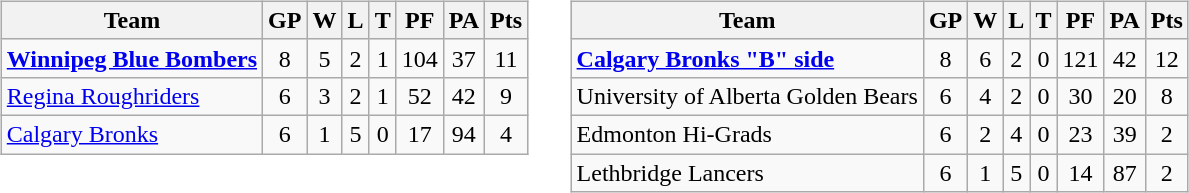<table cellspacing="10">
<tr>
<td valign="top"><br><table class="wikitable">
<tr>
<th>Team</th>
<th>GP</th>
<th>W</th>
<th>L</th>
<th>T</th>
<th>PF</th>
<th>PA</th>
<th>Pts</th>
</tr>
<tr align="center">
<td align="left"><strong><a href='#'>Winnipeg Blue Bombers</a></strong></td>
<td>8</td>
<td>5</td>
<td>2</td>
<td>1</td>
<td>104</td>
<td>37</td>
<td>11</td>
</tr>
<tr align="center">
<td align="left"><a href='#'>Regina Roughriders</a></td>
<td>6</td>
<td>3</td>
<td>2</td>
<td>1</td>
<td>52</td>
<td>42</td>
<td>9</td>
</tr>
<tr align="center">
<td align="left"><a href='#'>Calgary Bronks</a></td>
<td>6</td>
<td>1</td>
<td>5</td>
<td>0</td>
<td>17</td>
<td>94</td>
<td>4</td>
</tr>
</table>
</td>
<td valign="top"><br><table class="wikitable">
<tr>
<th>Team</th>
<th>GP</th>
<th>W</th>
<th>L</th>
<th>T</th>
<th>PF</th>
<th>PA</th>
<th>Pts</th>
</tr>
<tr align="center">
<td align="left"><strong><a href='#'>Calgary Bronks "B" side</a></strong></td>
<td>8</td>
<td>6</td>
<td>2</td>
<td>0</td>
<td>121</td>
<td>42</td>
<td>12</td>
</tr>
<tr align="center">
<td align="left">University of Alberta Golden Bears</td>
<td>6</td>
<td>4</td>
<td>2</td>
<td>0</td>
<td>30</td>
<td>20</td>
<td>8</td>
</tr>
<tr align="center">
<td align="left">Edmonton Hi-Grads</td>
<td>6</td>
<td>2</td>
<td>4</td>
<td>0</td>
<td>23</td>
<td>39</td>
<td>2</td>
</tr>
<tr align="center">
<td align="left">Lethbridge Lancers</td>
<td>6</td>
<td>1</td>
<td>5</td>
<td>0</td>
<td>14</td>
<td>87</td>
<td>2</td>
</tr>
</table>
</td>
</tr>
<tr align="left">
</tr>
</table>
